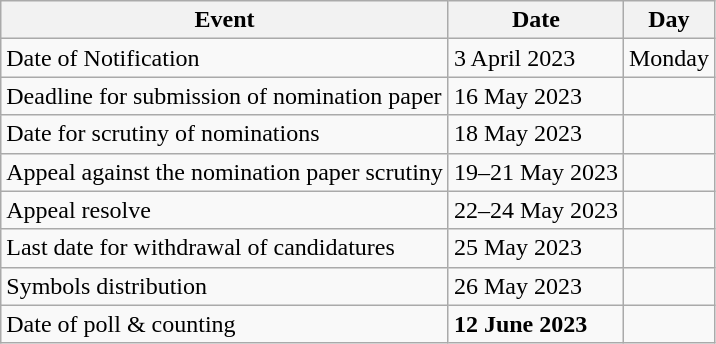<table class="wikitable">
<tr>
<th>Event</th>
<th>Date</th>
<th>Day</th>
</tr>
<tr>
<td>Date of Notification</td>
<td>3 April 2023</td>
<td>Monday</td>
</tr>
<tr>
<td>Deadline for submission of nomination paper</td>
<td>16 May 2023</td>
<td></td>
</tr>
<tr>
<td>Date for scrutiny of nominations</td>
<td>18 May 2023</td>
<td></td>
</tr>
<tr>
<td>Appeal against the nomination paper scrutiny</td>
<td>19–21 May 2023</td>
<td></td>
</tr>
<tr>
<td>Appeal resolve</td>
<td>22–24 May 2023</td>
<td></td>
</tr>
<tr>
<td>Last date for withdrawal of candidatures</td>
<td>25 May 2023</td>
<td></td>
</tr>
<tr>
<td>Symbols distribution</td>
<td>26 May 2023</td>
<td></td>
</tr>
<tr>
<td>Date of poll & counting</td>
<td><strong>12 June 2023</strong></td>
<td></td>
</tr>
</table>
